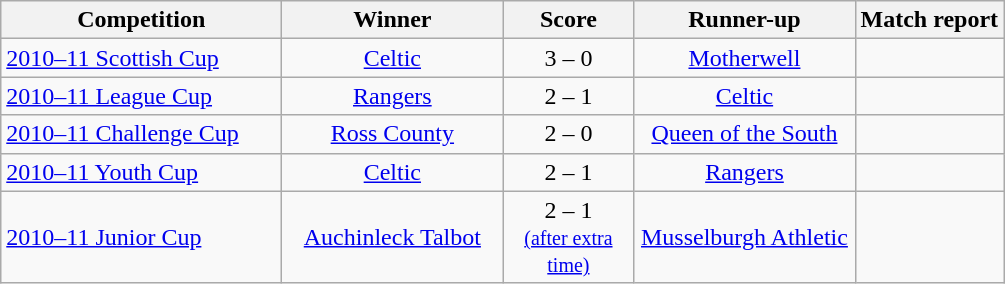<table class="wikitable" style="text-align:center">
<tr>
<th width=180>Competition</th>
<th width=140>Winner</th>
<th width=80>Score</th>
<th width=140>Runner-up</th>
<th>Match report</th>
</tr>
<tr>
<td align=left><a href='#'>2010–11 Scottish Cup</a></td>
<td><a href='#'>Celtic</a></td>
<td>3 – 0</td>
<td><a href='#'>Motherwell</a></td>
<td></td>
</tr>
<tr>
<td align=left><a href='#'>2010–11 League Cup</a></td>
<td><a href='#'>Rangers</a></td>
<td>2 – 1</td>
<td><a href='#'>Celtic</a></td>
<td></td>
</tr>
<tr>
<td align=left><a href='#'>2010–11 Challenge Cup</a></td>
<td><a href='#'>Ross County</a></td>
<td>2 – 0</td>
<td><a href='#'>Queen of the South</a></td>
<td></td>
</tr>
<tr>
<td align=left><a href='#'>2010–11 Youth Cup</a></td>
<td><a href='#'>Celtic</a></td>
<td>2 – 1</td>
<td><a href='#'>Rangers</a></td>
<td></td>
</tr>
<tr>
<td align=left><a href='#'>2010–11 Junior Cup</a></td>
<td><a href='#'>Auchinleck Talbot</a></td>
<td>2 – 1 <br><small><a href='#'>(after extra time)</a></small></td>
<td><a href='#'>Musselburgh Athletic</a></td>
<td></td>
</tr>
</table>
